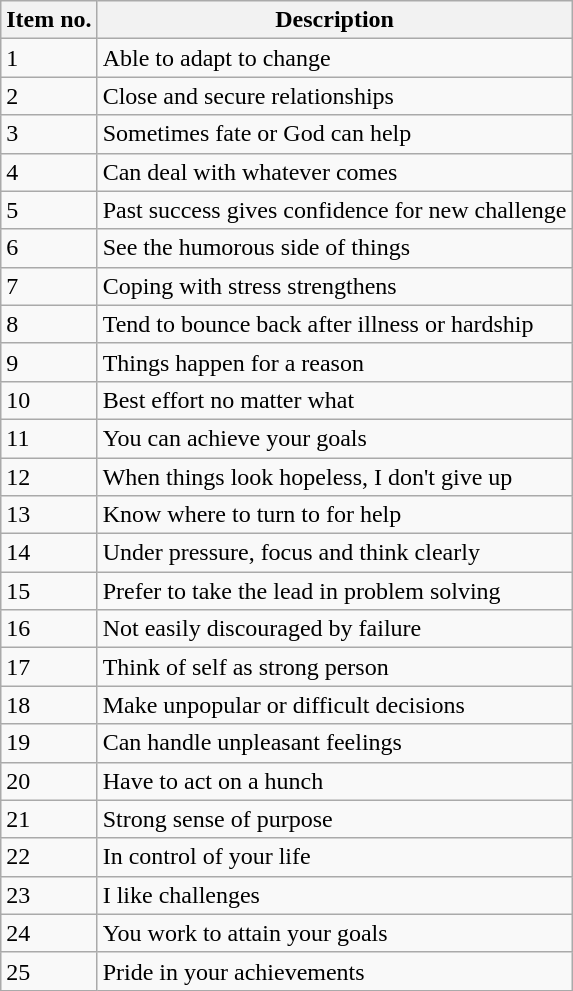<table class="wikitable">
<tr>
<th>Item no.</th>
<th>Description</th>
</tr>
<tr>
<td>1</td>
<td>Able to adapt to change</td>
</tr>
<tr>
<td>2</td>
<td>Close and secure relationships</td>
</tr>
<tr>
<td>3</td>
<td>Sometimes fate or God can help</td>
</tr>
<tr>
<td>4</td>
<td>Can deal with whatever comes</td>
</tr>
<tr>
<td>5</td>
<td>Past success gives confidence for new challenge</td>
</tr>
<tr>
<td>6</td>
<td>See the humorous side of things</td>
</tr>
<tr>
<td>7</td>
<td>Coping with stress strengthens</td>
</tr>
<tr>
<td>8</td>
<td>Tend to bounce back after illness or hardship</td>
</tr>
<tr>
<td>9</td>
<td>Things happen for a reason</td>
</tr>
<tr>
<td>10</td>
<td>Best effort no matter what</td>
</tr>
<tr>
<td>11</td>
<td>You can achieve your goals</td>
</tr>
<tr>
<td>12</td>
<td>When things look hopeless, I don't give up</td>
</tr>
<tr>
<td>13</td>
<td>Know where to turn to for help</td>
</tr>
<tr>
<td>14</td>
<td>Under pressure, focus and think clearly</td>
</tr>
<tr>
<td>15</td>
<td>Prefer to take the lead in problem solving</td>
</tr>
<tr>
<td>16</td>
<td>Not easily discouraged by failure</td>
</tr>
<tr>
<td>17</td>
<td>Think of self as strong person</td>
</tr>
<tr>
<td>18</td>
<td>Make unpopular or difficult decisions</td>
</tr>
<tr>
<td>19</td>
<td>Can handle unpleasant feelings</td>
</tr>
<tr>
<td>20</td>
<td>Have to act on a hunch</td>
</tr>
<tr>
<td>21</td>
<td>Strong sense of purpose</td>
</tr>
<tr>
<td>22</td>
<td>In control of your life</td>
</tr>
<tr>
<td>23</td>
<td>I like challenges</td>
</tr>
<tr>
<td>24</td>
<td>You work to attain your goals</td>
</tr>
<tr>
<td>25</td>
<td>Pride in your achievements</td>
</tr>
</table>
